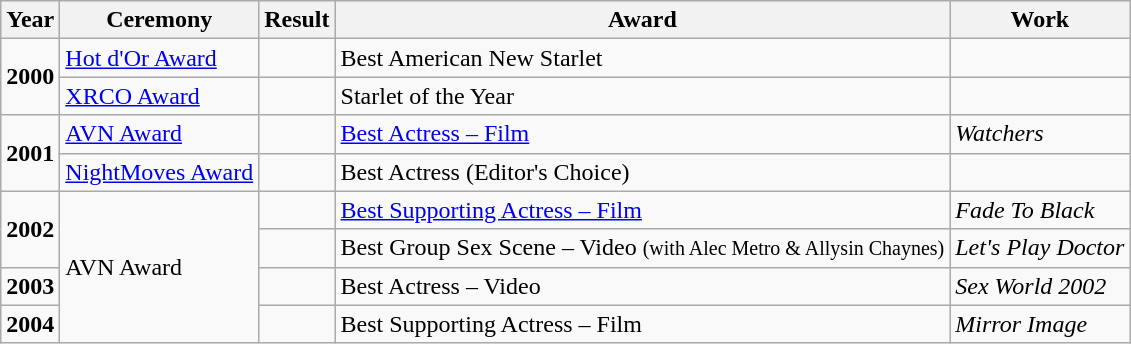<table class="wikitable">
<tr>
<th>Year</th>
<th>Ceremony</th>
<th>Result</th>
<th>Award</th>
<th>Work</th>
</tr>
<tr>
<td rowspan="2"><strong>2000</strong></td>
<td><a href='#'>Hot d'Or Award</a></td>
<td></td>
<td>Best American New Starlet</td>
<td></td>
</tr>
<tr>
<td><a href='#'>XRCO Award</a></td>
<td></td>
<td>Starlet of the Year</td>
<td></td>
</tr>
<tr>
<td rowspan="2"><strong>2001</strong></td>
<td><a href='#'>AVN Award</a></td>
<td></td>
<td><a href='#'>Best Actress – Film</a></td>
<td><em>Watchers</em></td>
</tr>
<tr>
<td><a href='#'>NightMoves Award</a></td>
<td></td>
<td>Best Actress (Editor's Choice)</td>
<td></td>
</tr>
<tr>
<td rowspan="2"><strong>2002</strong></td>
<td rowspan="4">AVN Award</td>
<td></td>
<td><a href='#'>Best Supporting Actress – Film</a></td>
<td><em>Fade To Black</em></td>
</tr>
<tr>
<td></td>
<td>Best Group Sex Scene – Video <small>(with Alec Metro & Allysin Chaynes)</small></td>
<td><em>Let's Play Doctor</em></td>
</tr>
<tr>
<td><strong>2003</strong></td>
<td></td>
<td>Best Actress – Video</td>
<td><em>Sex World 2002</em></td>
</tr>
<tr>
<td><strong>2004</strong></td>
<td></td>
<td>Best Supporting Actress – Film</td>
<td><em>Mirror Image</em></td>
</tr>
</table>
